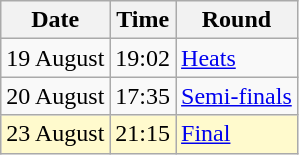<table class="wikitable">
<tr>
<th>Date</th>
<th>Time</th>
<th>Round</th>
</tr>
<tr>
<td>19 August</td>
<td>19:02</td>
<td><a href='#'>Heats</a></td>
</tr>
<tr>
<td>20 August</td>
<td>17:35</td>
<td><a href='#'>Semi-finals</a></td>
</tr>
<tr style=background:lemonchiffon>
<td>23 August</td>
<td>21:15</td>
<td><a href='#'>Final</a></td>
</tr>
</table>
